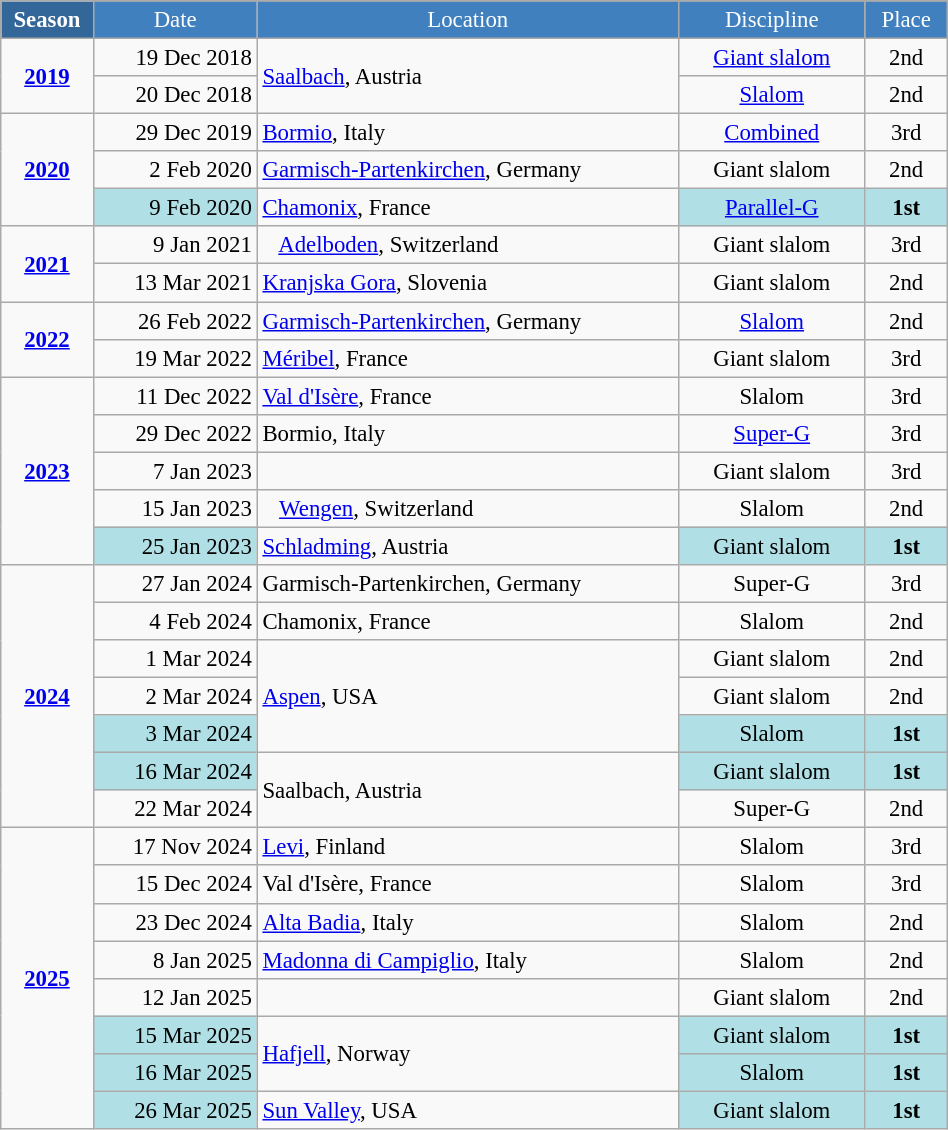<table class="wikitable" style="font-size:95%; text-align:center; border:grey solid 1px; border-collapse:collapse;" width="50%">
<tr style="background-color:#369; color:white;">
<td rowspan="2" colspan="1" width="2%"><strong>Season</strong></td>
</tr>
<tr style="background-color:#4180be; color:white;">
<td width="5%">Date</td>
<td width="25%">Location</td>
<td width="8%">Discipline</td>
<td width="3%">Place</td>
</tr>
<tr>
<td rowspan="2"><strong><a href='#'>2019</a></strong></td>
<td align=right>19 Dec 2018</td>
<td rowspan="2" align=left> <a href='#'>Saalbach</a>, Austria</td>
<td><a href='#'>Giant slalom</a></td>
<td>2nd</td>
</tr>
<tr>
<td align=right>20 Dec 2018</td>
<td><a href='#'>Slalom</a></td>
<td>2nd</td>
</tr>
<tr>
<td rowspan="3"><strong><a href='#'>2020</a></strong></td>
<td align=right>29 Dec 2019</td>
<td align=left> <a href='#'>Bormio</a>, Italy</td>
<td><a href='#'>Combined</a></td>
<td>3rd</td>
</tr>
<tr>
<td align=right>2 Feb 2020</td>
<td align=left> <a href='#'>Garmisch-Partenkirchen</a>, Germany</td>
<td>Giant slalom</td>
<td>2nd</td>
</tr>
<tr>
<td align=right bgcolor="#BOEOE6">9 Feb 2020</td>
<td align=left> <a href='#'>Chamonix</a>, France</td>
<td bgcolor="#BOEOE6"><a href='#'>Parallel-G</a></td>
<td bgcolor="#BOEOE6"><strong>1st</strong></td>
</tr>
<tr>
<td rowspan="2"><strong><a href='#'>2021</a></strong></td>
<td align=right>9 Jan 2021</td>
<td align=left>   <a href='#'>Adelboden</a>, Switzerland</td>
<td>Giant slalom</td>
<td>3rd</td>
</tr>
<tr>
<td align=right>13 Mar 2021</td>
<td align=left> <a href='#'>Kranjska Gora</a>, Slovenia</td>
<td>Giant slalom</td>
<td>2nd</td>
</tr>
<tr>
<td rowspan="2"><strong><a href='#'>2022</a></strong></td>
<td align=right>26 Feb 2022</td>
<td align=left> <a href='#'>Garmisch-Partenkirchen</a>, Germany</td>
<td><a href='#'>Slalom</a></td>
<td>2nd</td>
</tr>
<tr>
<td align=right>19 Mar 2022</td>
<td align=left> <a href='#'>Méribel</a>, France</td>
<td>Giant slalom</td>
<td>3rd</td>
</tr>
<tr>
<td rowspan="5"><strong><a href='#'>2023</a></strong></td>
<td align=right>11 Dec 2022</td>
<td align=left> <a href='#'>Val d'Isère</a>, France</td>
<td>Slalom</td>
<td>3rd</td>
</tr>
<tr>
<td align=right>29 Dec 2022</td>
<td align=left> Bormio, Italy</td>
<td><a href='#'>Super-G</a></td>
<td>3rd</td>
</tr>
<tr>
<td align=right>7 Jan 2023</td>
<td align=left></td>
<td>Giant slalom</td>
<td>3rd</td>
</tr>
<tr>
<td align=right>15 Jan 2023</td>
<td align=left>   <a href='#'>Wengen</a>, Switzerland</td>
<td>Slalom</td>
<td>2nd</td>
</tr>
<tr>
<td align=right bgcolor="#BOEOE6">25 Jan 2023</td>
<td align=left> <a href='#'>Schladming</a>, Austria</td>
<td bgcolor="#BOEOE6">Giant slalom</td>
<td bgcolor="#BOEOE6"><strong>1st</strong></td>
</tr>
<tr>
<td rowspan="7"><strong><a href='#'>2024</a></strong></td>
<td align=right>27 Jan 2024</td>
<td align=left> Garmisch-Partenkirchen, Germany</td>
<td>Super-G</td>
<td>3rd</td>
</tr>
<tr>
<td align=right>4 Feb 2024</td>
<td align=left> Chamonix, France</td>
<td>Slalom</td>
<td>2nd</td>
</tr>
<tr>
<td align=right>1 Mar 2024</td>
<td align=left rowspan=3> <a href='#'>Aspen</a>, USA</td>
<td>Giant slalom</td>
<td>2nd</td>
</tr>
<tr>
<td align=right>2 Mar 2024</td>
<td>Giant slalom</td>
<td>2nd</td>
</tr>
<tr>
<td align=right bgcolor="#BOEOE6">3 Mar 2024</td>
<td bgcolor="#BOEOE6">Slalom</td>
<td bgcolor="#BOEOE6"><strong>1st</strong></td>
</tr>
<tr>
<td align=right bgcolor="#BOEOE6">16 Mar 2024</td>
<td align=left rowspan=2> Saalbach, Austria</td>
<td bgcolor="#BOEOE6">Giant slalom</td>
<td bgcolor="#BOEOE6"><strong>1st</strong></td>
</tr>
<tr>
<td align=right>22 Mar 2024</td>
<td>Super-G</td>
<td>2nd</td>
</tr>
<tr>
<td rowspan="8"><strong><a href='#'>2025</a></strong></td>
<td align=right>17 Nov 2024</td>
<td align=left> <a href='#'>Levi</a>, Finland</td>
<td>Slalom</td>
<td>3rd</td>
</tr>
<tr>
<td align=right>15 Dec 2024</td>
<td align=left> Val d'Isère, France</td>
<td>Slalom</td>
<td>3rd</td>
</tr>
<tr>
<td align=right>23 Dec 2024</td>
<td align=left> <a href='#'>Alta Badia</a>, Italy</td>
<td>Slalom</td>
<td>2nd</td>
</tr>
<tr>
<td align=right>8 Jan 2025</td>
<td align=left> <a href='#'>Madonna di Campiglio</a>, Italy</td>
<td>Slalom</td>
<td>2nd</td>
</tr>
<tr>
<td align=right>12 Jan 2025</td>
<td align=left></td>
<td>Giant slalom</td>
<td>2nd</td>
</tr>
<tr>
<td align=right bgcolor="#BOEOE6">15 Mar 2025</td>
<td rowspan=2 align=left> <a href='#'>Hafjell</a>, Norway</td>
<td bgcolor="#BOEOE6">Giant slalom</td>
<td bgcolor="#BOEOE6"><strong>1st</strong></td>
</tr>
<tr>
<td align=right bgcolor="#BOEOE6">16 Mar 2025</td>
<td bgcolor="#BOEOE6">Slalom</td>
<td bgcolor="#BOEOE6"><strong>1st</strong></td>
</tr>
<tr>
<td align=right bgcolor="#BOEOE6">26 Mar 2025</td>
<td align=left> <a href='#'>Sun Valley</a>, USA</td>
<td bgcolor="#BOEOE6">Giant slalom</td>
<td bgcolor="#BOEOE6"><strong>1st</strong></td>
</tr>
</table>
